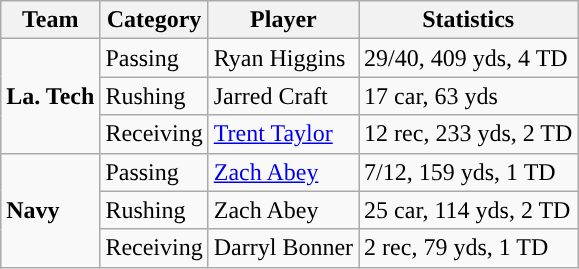<table class="wikitable">
<tr>
<th>Team</th>
<th>Category</th>
<th>Player</th>
<th>Statistics</th>
</tr>
<tr>
<td rowspan=3><strong>La. Tech</strong></td>
<td>Passing</td>
<td>Ryan Higgins</td>
<td>29/40, 409 yds, 4 TD</td>
</tr>
<tr>
<td>Rushing</td>
<td>Jarred Craft</td>
<td>17 car, 63 yds</td>
</tr>
<tr>
<td>Receiving</td>
<td><a href='#'>Trent Taylor</a></td>
<td>12 rec, 233 yds, 2 TD</td>
</tr>
<tr>
<td rowspan=3><strong>Navy</strong></td>
<td>Passing</td>
<td><a href='#'>Zach Abey</a></td>
<td>7/12, 159 yds, 1 TD</td>
</tr>
<tr>
<td>Rushing</td>
<td>Zach Abey</td>
<td>25 car, 114 yds, 2 TD</td>
</tr>
<tr>
<td>Receiving</td>
<td>Darryl Bonner</td>
<td>2 rec, 79 yds, 1 TD</td>
</tr>
</table>
